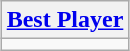<table class=wikitable style="text-align:center; margin:auto">
<tr>
<th><a href='#'>Best Player</a></th>
</tr>
<tr>
<td></td>
</tr>
</table>
